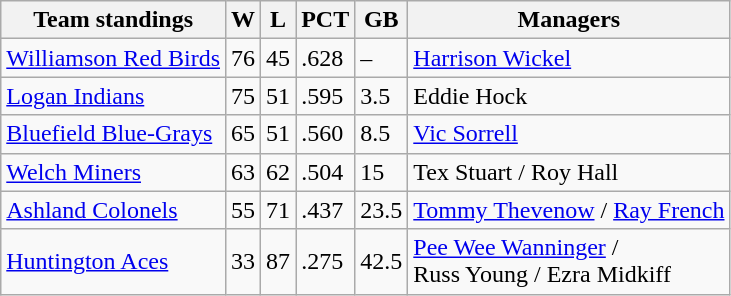<table class="wikitable">
<tr>
<th>Team standings</th>
<th>W</th>
<th>L</th>
<th>PCT</th>
<th>GB</th>
<th>Managers</th>
</tr>
<tr>
<td><a href='#'>Williamson Red Birds</a></td>
<td>76</td>
<td>45</td>
<td>.628</td>
<td>–</td>
<td><a href='#'>Harrison Wickel</a></td>
</tr>
<tr>
<td><a href='#'>Logan Indians</a></td>
<td>75</td>
<td>51</td>
<td>.595</td>
<td>3.5</td>
<td>Eddie Hock</td>
</tr>
<tr>
<td><a href='#'>Bluefield Blue-Grays</a></td>
<td>65</td>
<td>51</td>
<td>.560</td>
<td>8.5</td>
<td><a href='#'>Vic Sorrell</a></td>
</tr>
<tr>
<td><a href='#'>Welch Miners</a></td>
<td>63</td>
<td>62</td>
<td>.504</td>
<td>15</td>
<td>Tex Stuart / Roy Hall</td>
</tr>
<tr>
<td><a href='#'>Ashland Colonels</a></td>
<td>55</td>
<td>71</td>
<td>.437</td>
<td>23.5</td>
<td><a href='#'>Tommy Thevenow</a> / <a href='#'>Ray French</a></td>
</tr>
<tr>
<td><a href='#'>Huntington Aces</a></td>
<td>33</td>
<td>87</td>
<td>.275</td>
<td>42.5</td>
<td><a href='#'>Pee Wee Wanninger</a> /<br> Russ Young / Ezra Midkiff</td>
</tr>
</table>
